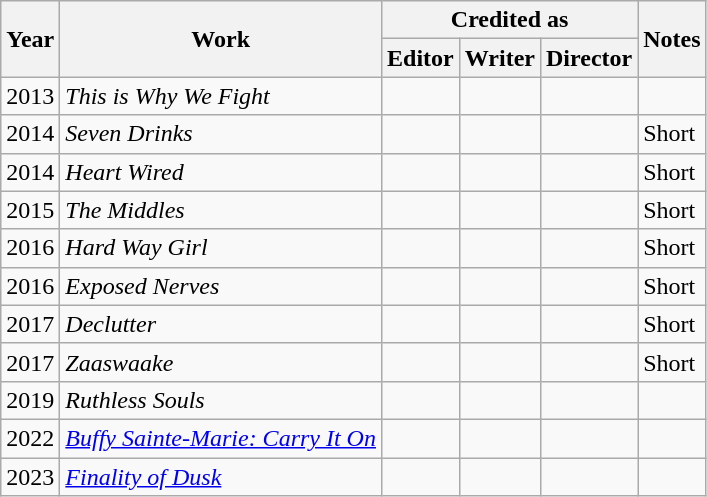<table class="wikitable">
<tr>
<th rowspan="2">Year</th>
<th rowspan="2">Work</th>
<th colspan="3">Credited as</th>
<th rowspan="2">Notes</th>
</tr>
<tr>
<th>Editor</th>
<th>Writer</th>
<th>Director</th>
</tr>
<tr>
<td>2013</td>
<td><em>This is Why We Fight</em></td>
<td></td>
<td></td>
<td></td>
<td></td>
</tr>
<tr>
<td>2014</td>
<td><em>Seven Drinks</em></td>
<td></td>
<td></td>
<td></td>
<td>Short</td>
</tr>
<tr>
<td>2014</td>
<td><em>Heart Wired</em></td>
<td></td>
<td></td>
<td></td>
<td>Short</td>
</tr>
<tr>
<td>2015</td>
<td><em>The Middles</em></td>
<td></td>
<td></td>
<td></td>
<td>Short</td>
</tr>
<tr>
<td>2016</td>
<td><em>Hard Way Girl</em></td>
<td></td>
<td></td>
<td></td>
<td>Short</td>
</tr>
<tr>
<td>2016</td>
<td><em>Exposed Nerves</em></td>
<td></td>
<td></td>
<td></td>
<td>Short</td>
</tr>
<tr>
<td>2017</td>
<td><em>Declutter</em></td>
<td></td>
<td></td>
<td></td>
<td>Short</td>
</tr>
<tr>
<td>2017</td>
<td><em>Zaaswaake</em></td>
<td></td>
<td></td>
<td></td>
<td>Short</td>
</tr>
<tr>
<td>2019</td>
<td><em>Ruthless Souls</em></td>
<td></td>
<td></td>
<td></td>
<td></td>
</tr>
<tr>
<td>2022</td>
<td><em><a href='#'>Buffy Sainte-Marie: Carry It On</a></em></td>
<td></td>
<td></td>
<td></td>
<td></td>
</tr>
<tr>
<td>2023</td>
<td><em><a href='#'>Finality of Dusk</a></em></td>
<td></td>
<td></td>
<td></td>
<td></td>
</tr>
</table>
